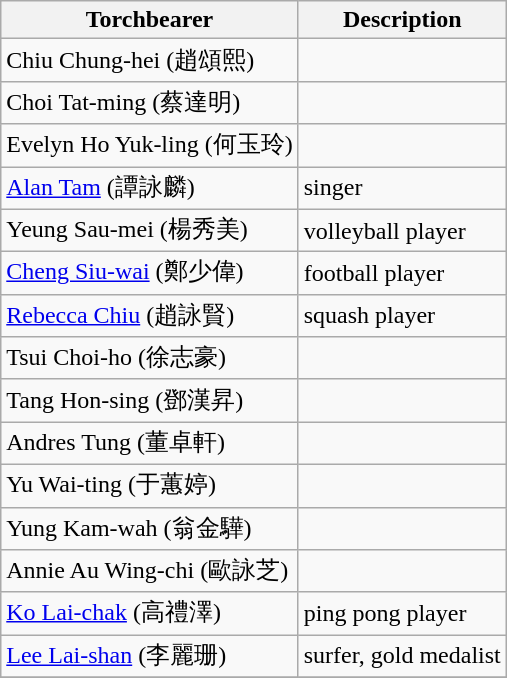<table class="wikitable sortable">
<tr>
<th>Torchbearer</th>
<th>Description</th>
</tr>
<tr>
<td>Chiu Chung-hei (趙頌熙)</td>
<td></td>
</tr>
<tr>
<td>Choi Tat-ming (蔡達明)</td>
<td></td>
</tr>
<tr>
<td>Evelyn Ho Yuk-ling (何玉玲)</td>
<td></td>
</tr>
<tr>
<td><a href='#'>Alan Tam</a> (譚詠麟)</td>
<td>singer</td>
</tr>
<tr>
<td>Yeung Sau-mei (楊秀美)</td>
<td>volleyball player</td>
</tr>
<tr>
<td><a href='#'>Cheng Siu-wai</a> (鄭少偉)</td>
<td>football player</td>
</tr>
<tr>
<td><a href='#'>Rebecca Chiu</a> (趙詠賢)</td>
<td>squash player</td>
</tr>
<tr>
<td>Tsui Choi-ho (徐志豪)</td>
<td></td>
</tr>
<tr>
<td>Tang Hon-sing (鄧漢昇)</td>
<td></td>
</tr>
<tr>
<td>Andres Tung (董卓軒)</td>
<td></td>
</tr>
<tr>
<td>Yu Wai-ting (于蕙婷)</td>
<td></td>
</tr>
<tr>
<td>Yung Kam-wah (翁金驊)</td>
<td></td>
</tr>
<tr>
<td>Annie Au Wing-chi (歐詠芝)</td>
<td></td>
</tr>
<tr>
<td><a href='#'>Ko Lai-chak</a> (高禮澤)</td>
<td>ping pong player</td>
</tr>
<tr>
<td><a href='#'>Lee Lai-shan</a> (李麗珊)</td>
<td>surfer, gold medalist</td>
</tr>
<tr>
</tr>
</table>
